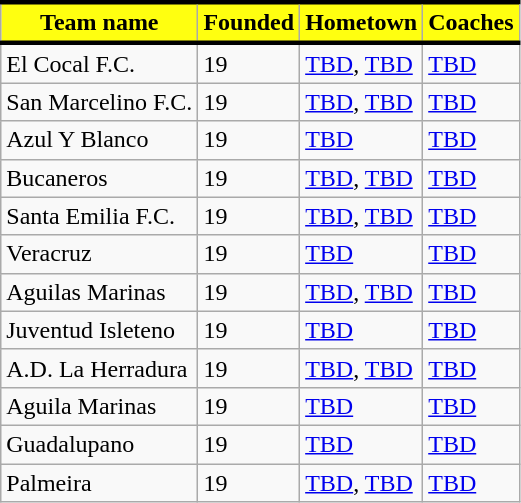<table class="wikitable">
<tr>
<th style="background:#FFFF10; color:black; border-top:black 3px solid; border-bottom:black 3px solid;">Team name</th>
<th style="background:#FFFF10; color:black; border-top:black 3px solid; border-bottom:black 3px solid;">Founded</th>
<th style="background:#FFFF10; color:black; border-top:black 3px solid; border-bottom:black 3px solid;">Hometown</th>
<th style="background:#FFFF10; color:black; border-top:black 3px solid; border-bottom:black 3px solid;">Coaches</th>
</tr>
<tr>
<td>El Cocal F.C.</td>
<td>19</td>
<td> <a href='#'>TBD</a>, <a href='#'>TBD</a></td>
<td> <a href='#'>TBD</a></td>
</tr>
<tr>
<td>San Marcelino F.C.</td>
<td>19</td>
<td> <a href='#'>TBD</a>, <a href='#'>TBD</a></td>
<td> <a href='#'>TBD</a></td>
</tr>
<tr>
<td>Azul Y Blanco</td>
<td>19</td>
<td> <a href='#'>TBD</a></td>
<td> <a href='#'>TBD</a></td>
</tr>
<tr>
<td>Bucaneros</td>
<td>19</td>
<td> <a href='#'>TBD</a>, <a href='#'>TBD</a></td>
<td> <a href='#'>TBD</a></td>
</tr>
<tr>
<td>Santa Emilia F.C.</td>
<td>19</td>
<td> <a href='#'>TBD</a>, <a href='#'>TBD</a></td>
<td> <a href='#'>TBD</a></td>
</tr>
<tr>
<td>Veracruz</td>
<td>19</td>
<td> <a href='#'>TBD</a></td>
<td> <a href='#'>TBD</a></td>
</tr>
<tr>
<td>Aguilas Marinas</td>
<td>19</td>
<td> <a href='#'>TBD</a>, <a href='#'>TBD</a></td>
<td> <a href='#'>TBD</a></td>
</tr>
<tr>
<td>Juventud Isleteno</td>
<td>19</td>
<td> <a href='#'>TBD</a></td>
<td> <a href='#'>TBD</a></td>
</tr>
<tr>
<td>A.D. La Herradura</td>
<td>19</td>
<td> <a href='#'>TBD</a>, <a href='#'>TBD</a></td>
<td> <a href='#'>TBD</a></td>
</tr>
<tr>
<td>Aguila Marinas</td>
<td>19</td>
<td> <a href='#'>TBD</a></td>
<td> <a href='#'>TBD</a></td>
</tr>
<tr>
<td>Guadalupano</td>
<td>19</td>
<td> <a href='#'>TBD</a></td>
<td> <a href='#'>TBD</a></td>
</tr>
<tr>
<td>Palmeira</td>
<td>19</td>
<td> <a href='#'>TBD</a>, <a href='#'>TBD</a></td>
<td> <a href='#'>TBD</a></td>
</tr>
</table>
